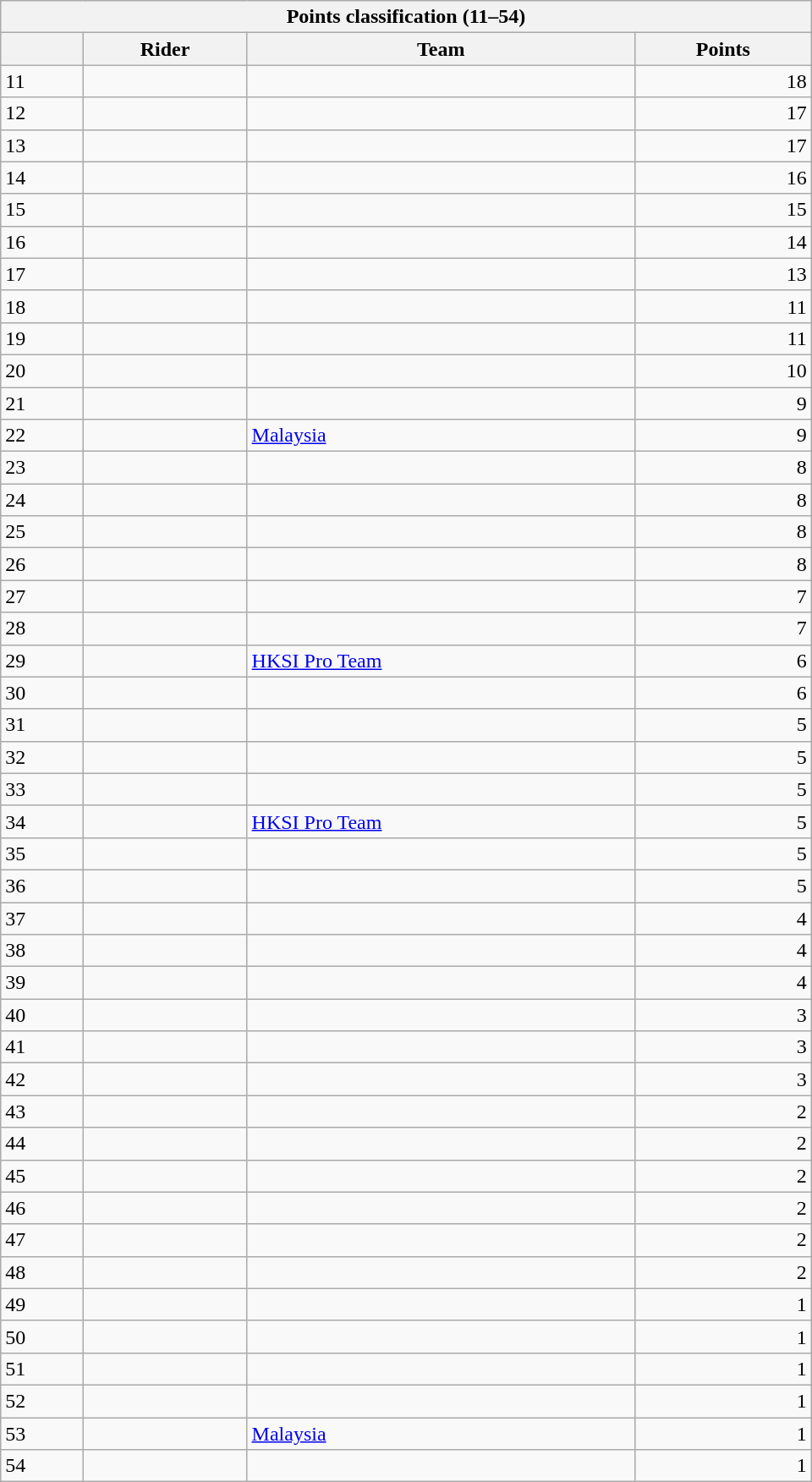<table class="collapsible collapsed wikitable" style="width:40em;margin-top:0">
<tr>
<th colspan=4>Points classification (11–54)</th>
</tr>
<tr>
<th></th>
<th>Rider</th>
<th>Team</th>
<th>Points</th>
</tr>
<tr>
<td>11</td>
<td></td>
<td></td>
<td align="right">18</td>
</tr>
<tr>
<td>12</td>
<td></td>
<td></td>
<td align="right">17</td>
</tr>
<tr>
<td>13</td>
<td></td>
<td></td>
<td align="right">17</td>
</tr>
<tr>
<td>14</td>
<td></td>
<td></td>
<td align="right">16</td>
</tr>
<tr>
<td>15</td>
<td></td>
<td></td>
<td align="right">15</td>
</tr>
<tr>
<td>16</td>
<td></td>
<td></td>
<td align="right">14</td>
</tr>
<tr>
<td>17</td>
<td></td>
<td></td>
<td align="right">13</td>
</tr>
<tr>
<td>18</td>
<td></td>
<td></td>
<td align="right">11</td>
</tr>
<tr>
<td>19</td>
<td></td>
<td></td>
<td align="right">11</td>
</tr>
<tr>
<td>20</td>
<td></td>
<td></td>
<td align="right">10</td>
</tr>
<tr>
<td>21</td>
<td></td>
<td></td>
<td align="right">9</td>
</tr>
<tr>
<td>22</td>
<td></td>
<td><a href='#'>Malaysia</a></td>
<td align="right">9</td>
</tr>
<tr>
<td>23</td>
<td></td>
<td></td>
<td align="right">8</td>
</tr>
<tr>
<td>24</td>
<td></td>
<td></td>
<td align="right">8</td>
</tr>
<tr>
<td>25</td>
<td></td>
<td></td>
<td align="right">8</td>
</tr>
<tr>
<td>26</td>
<td></td>
<td></td>
<td align="right">8</td>
</tr>
<tr>
<td>27</td>
<td></td>
<td></td>
<td align="right">7</td>
</tr>
<tr>
<td>28</td>
<td></td>
<td></td>
<td align="right">7</td>
</tr>
<tr>
<td>29</td>
<td></td>
<td><a href='#'>HKSI Pro Team</a></td>
<td align="right">6</td>
</tr>
<tr>
<td>30</td>
<td></td>
<td></td>
<td align="right">6</td>
</tr>
<tr>
<td>31</td>
<td></td>
<td></td>
<td align="right">5</td>
</tr>
<tr>
<td>32</td>
<td></td>
<td></td>
<td align="right">5</td>
</tr>
<tr>
<td>33</td>
<td></td>
<td></td>
<td align="right">5</td>
</tr>
<tr>
<td>34</td>
<td></td>
<td><a href='#'>HKSI Pro Team</a></td>
<td align="right">5</td>
</tr>
<tr>
<td>35</td>
<td></td>
<td></td>
<td align="right">5</td>
</tr>
<tr>
<td>36</td>
<td></td>
<td></td>
<td align="right">5</td>
</tr>
<tr>
<td>37</td>
<td></td>
<td></td>
<td align="right">4</td>
</tr>
<tr>
<td>38</td>
<td></td>
<td></td>
<td align="right">4</td>
</tr>
<tr>
<td>39</td>
<td></td>
<td></td>
<td align="right">4</td>
</tr>
<tr>
<td>40</td>
<td></td>
<td></td>
<td align="right">3</td>
</tr>
<tr>
<td>41</td>
<td></td>
<td></td>
<td align="right">3</td>
</tr>
<tr>
<td>42</td>
<td></td>
<td></td>
<td align="right">3</td>
</tr>
<tr>
<td>43</td>
<td></td>
<td></td>
<td align="right">2</td>
</tr>
<tr>
<td>44</td>
<td></td>
<td></td>
<td align="right">2</td>
</tr>
<tr>
<td>45</td>
<td></td>
<td></td>
<td align="right">2</td>
</tr>
<tr>
<td>46</td>
<td></td>
<td></td>
<td align="right">2</td>
</tr>
<tr>
<td>47</td>
<td></td>
<td></td>
<td align="right">2</td>
</tr>
<tr>
<td>48</td>
<td></td>
<td></td>
<td align="right">2</td>
</tr>
<tr>
<td>49</td>
<td></td>
<td></td>
<td align="right">1</td>
</tr>
<tr>
<td>50</td>
<td></td>
<td></td>
<td align="right">1</td>
</tr>
<tr>
<td>51</td>
<td></td>
<td></td>
<td align="right">1</td>
</tr>
<tr>
<td>52</td>
<td></td>
<td></td>
<td align="right">1</td>
</tr>
<tr>
<td>53</td>
<td></td>
<td><a href='#'>Malaysia</a></td>
<td align="right">1</td>
</tr>
<tr>
<td>54</td>
<td></td>
<td></td>
<td align="right">1</td>
</tr>
</table>
